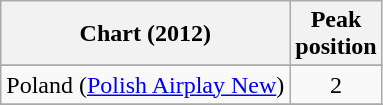<table class="wikitable sortable">
<tr>
<th>Chart (2012)</th>
<th>Peak<br>position</th>
</tr>
<tr>
</tr>
<tr>
</tr>
<tr>
</tr>
<tr>
</tr>
<tr>
</tr>
<tr>
</tr>
<tr>
</tr>
<tr>
</tr>
<tr>
</tr>
<tr>
</tr>
<tr>
</tr>
<tr>
<td>Poland (<a href='#'>Polish Airplay New</a>)</td>
<td align="center">2</td>
</tr>
<tr>
</tr>
<tr>
</tr>
<tr>
</tr>
</table>
